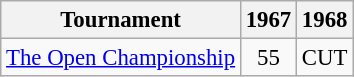<table class="wikitable" style="font-size:95%;text-align:center;">
<tr>
<th>Tournament</th>
<th>1967</th>
<th>1968</th>
</tr>
<tr>
<td><a href='#'>The Open Championship</a></td>
<td>55</td>
<td>CUT</td>
</tr>
</table>
